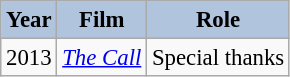<table class="wikitable" style="font-size:95%;">
<tr align="center">
<th style="background:#B0C4DE;">Year</th>
<th style="background:#B0C4DE;">Film</th>
<th style="background:#B0C4DE;">Role</th>
</tr>
<tr>
<td>2013</td>
<td><em><a href='#'>The Call</a></em></td>
<td>Special thanks</td>
</tr>
</table>
